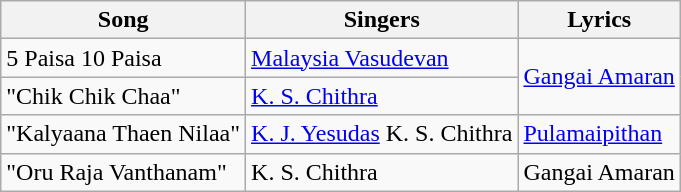<table class="wikitable">
<tr>
<th>Song</th>
<th>Singers</th>
<th>Lyrics</th>
</tr>
<tr>
<td>5 Paisa 10 Paisa</td>
<td><a href='#'>Malaysia Vasudevan</a></td>
<td rowspan=2><a href='#'>Gangai Amaran</a></td>
</tr>
<tr>
<td>"Chik Chik Chaa"</td>
<td><a href='#'>K. S. Chithra</a></td>
</tr>
<tr>
<td>"Kalyaana Thaen Nilaa"</td>
<td><a href='#'>K. J. Yesudas</a> K. S. Chithra</td>
<td><a href='#'>Pulamaipithan</a></td>
</tr>
<tr>
<td>"Oru Raja Vanthanam"</td>
<td>K. S. Chithra</td>
<td>Gangai Amaran</td>
</tr>
</table>
